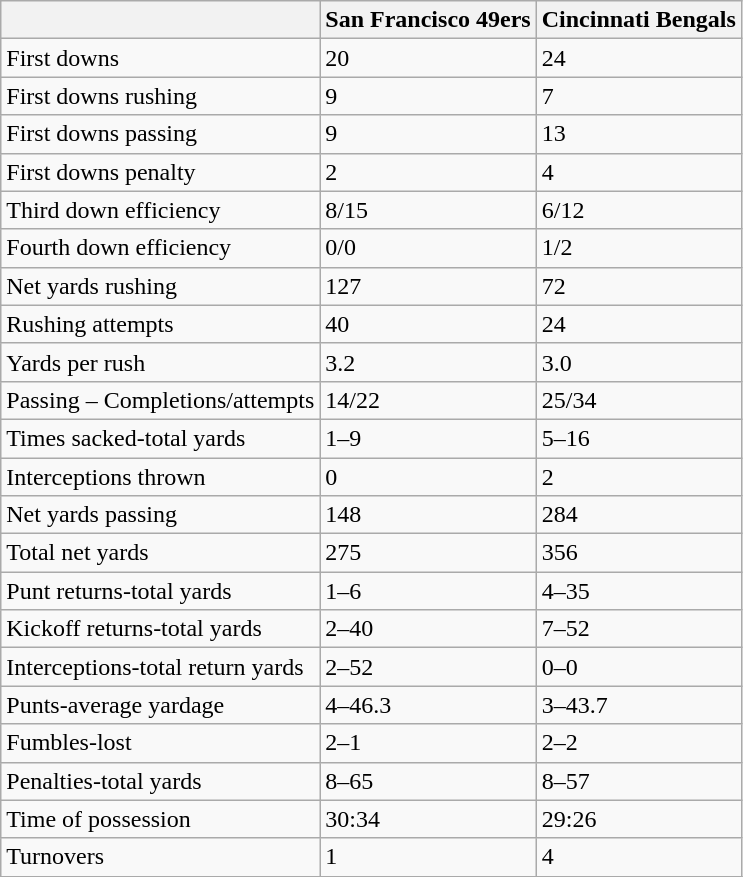<table class="wikitable">
<tr>
<th></th>
<th>San Francisco 49ers</th>
<th>Cincinnati Bengals</th>
</tr>
<tr>
<td>First downs</td>
<td>20</td>
<td>24</td>
</tr>
<tr>
<td>First downs rushing</td>
<td>9</td>
<td>7</td>
</tr>
<tr>
<td>First downs passing</td>
<td>9</td>
<td>13</td>
</tr>
<tr>
<td>First downs penalty</td>
<td>2</td>
<td>4</td>
</tr>
<tr>
<td>Third down efficiency</td>
<td>8/15</td>
<td>6/12</td>
</tr>
<tr>
<td>Fourth down efficiency</td>
<td>0/0</td>
<td>1/2</td>
</tr>
<tr>
<td>Net yards rushing</td>
<td>127</td>
<td>72</td>
</tr>
<tr>
<td>Rushing attempts</td>
<td>40</td>
<td>24</td>
</tr>
<tr>
<td>Yards per rush</td>
<td>3.2</td>
<td>3.0</td>
</tr>
<tr>
<td>Passing – Completions/attempts</td>
<td>14/22</td>
<td>25/34</td>
</tr>
<tr>
<td>Times sacked-total yards</td>
<td>1–9</td>
<td>5–16</td>
</tr>
<tr>
<td>Interceptions thrown</td>
<td>0</td>
<td>2</td>
</tr>
<tr>
<td>Net yards passing</td>
<td>148</td>
<td>284</td>
</tr>
<tr>
<td>Total net yards</td>
<td>275</td>
<td>356</td>
</tr>
<tr>
<td>Punt returns-total yards</td>
<td>1–6</td>
<td>4–35</td>
</tr>
<tr>
<td>Kickoff returns-total yards</td>
<td>2–40</td>
<td>7–52</td>
</tr>
<tr>
<td>Interceptions-total return yards</td>
<td>2–52</td>
<td>0–0</td>
</tr>
<tr>
<td>Punts-average yardage</td>
<td>4–46.3</td>
<td>3–43.7</td>
</tr>
<tr>
<td>Fumbles-lost</td>
<td>2–1</td>
<td>2–2</td>
</tr>
<tr>
<td>Penalties-total yards</td>
<td>8–65</td>
<td>8–57</td>
</tr>
<tr>
<td>Time of possession</td>
<td>30:34</td>
<td>29:26</td>
</tr>
<tr>
<td>Turnovers</td>
<td>1</td>
<td>4</td>
</tr>
<tr>
</tr>
</table>
